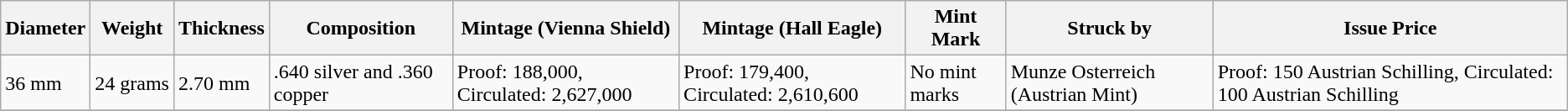<table class="wikitable">
<tr>
<th>Diameter</th>
<th>Weight</th>
<th>Thickness</th>
<th>Composition</th>
<th>Mintage (Vienna Shield)</th>
<th>Mintage (Hall Eagle)</th>
<th>Mint Mark</th>
<th>Struck by</th>
<th>Issue Price</th>
</tr>
<tr>
<td>36 mm</td>
<td>24 grams</td>
<td>2.70 mm</td>
<td>.640 silver and .360 copper</td>
<td>Proof: 188,000, Circulated: 2,627,000</td>
<td>Proof: 179,400, Circulated: 2,610,600</td>
<td>No mint marks</td>
<td>Munze Osterreich (Austrian Mint)</td>
<td>Proof: 150 Austrian Schilling, Circulated: 100 Austrian Schilling</td>
</tr>
<tr>
</tr>
</table>
